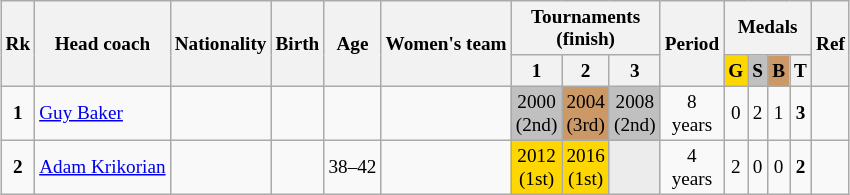<table class="wikitable sortable" style="text-align: center; font-size: 80%; margin-left: 1em;">
<tr>
<th rowspan="2">Rk</th>
<th rowspan="2">Head coach</th>
<th rowspan="2">Nationality</th>
<th rowspan="2">Birth</th>
<th rowspan="2">Age</th>
<th rowspan="2">Women's team</th>
<th colspan="3">Tournaments<br>(finish)</th>
<th rowspan="2">Period</th>
<th colspan="4">Medals</th>
<th rowspan="2" class="unsortable">Ref</th>
</tr>
<tr>
<th>1</th>
<th style="width: 2em;" class="unsortable">2</th>
<th style="width: 2em;" class="unsortable">3</th>
<th style="background-color: gold;">G</th>
<th style="background-color: silver;">S</th>
<th style="background-color: #cc9966;">B</th>
<th>T</th>
</tr>
<tr>
<td><strong>1</strong></td>
<td style="text-align: left;" data-sort-value="Baker, Guy"><a href='#'>Guy Baker</a></td>
<td style="text-align: left;"></td>
<td></td>
<td></td>
<td style="text-align: left;"></td>
<td style="background-color: silver;">2000<br>(2nd)</td>
<td style="background-color: #cc9966;">2004<br>(3rd)</td>
<td style="background-color: silver;">2008<br>(2nd)</td>
<td>8<br>years</td>
<td>0</td>
<td>2</td>
<td>1</td>
<td><strong>3</strong></td>
<td><br></td>
</tr>
<tr>
<td><strong>2</strong></td>
<td style="text-align: left;" data-sort-value="Krikorian, Adam"><a href='#'>Adam Krikorian</a></td>
<td style="text-align: left;"></td>
<td></td>
<td>38–42</td>
<td style="text-align: left;"></td>
<td style="background-color: gold;">2012<br>(1st)</td>
<td style="background-color: gold;">2016<br>(1st)</td>
<td style="background-color: #ececec;"></td>
<td>4<br>years</td>
<td>2</td>
<td>0</td>
<td>0</td>
<td><strong>2</strong></td>
<td><br></td>
</tr>
</table>
